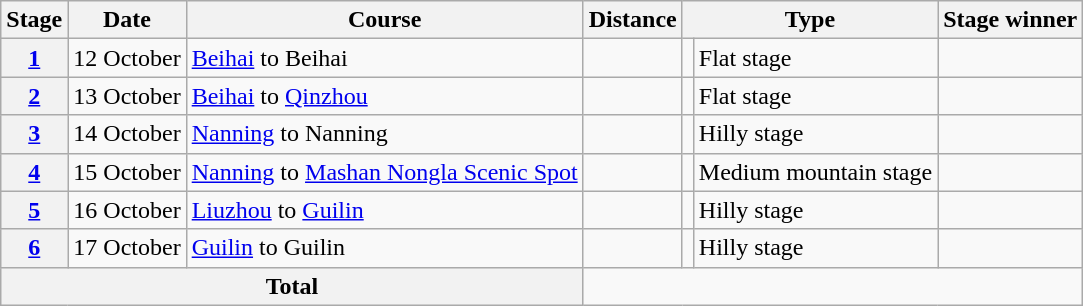<table class="wikitable">
<tr>
<th scope="col">Stage</th>
<th scope="col">Date</th>
<th scope="col">Course</th>
<th scope="col">Distance</th>
<th scope="col" colspan="2">Type</th>
<th scope="col">Stage winner</th>
</tr>
<tr>
<th scope="row" style="text-align:center;"><a href='#'>1</a></th>
<td style="text-align:center;">12 October</td>
<td><a href='#'>Beihai</a> to Beihai</td>
<td style="text-align:center;"></td>
<td></td>
<td>Flat stage</td>
<td></td>
</tr>
<tr>
<th scope="row" style="text-align:center;"><a href='#'>2</a></th>
<td style="text-align:center;">13 October</td>
<td><a href='#'>Beihai</a> to <a href='#'>Qinzhou</a></td>
<td style="text-align:center;"></td>
<td></td>
<td>Flat stage</td>
<td></td>
</tr>
<tr>
<th scope="row" style="text-align:center;"><a href='#'>3</a></th>
<td style="text-align:center;">14 October</td>
<td><a href='#'>Nanning</a> to Nanning</td>
<td style="text-align:center;"></td>
<td></td>
<td>Hilly stage</td>
<td></td>
</tr>
<tr>
<th scope="row" style="text-align:center;"><a href='#'>4</a></th>
<td style="text-align:center;">15 October</td>
<td><a href='#'>Nanning</a> to <a href='#'>Mashan Nongla Scenic Spot</a></td>
<td style="text-align:center;"></td>
<td></td>
<td>Medium mountain stage</td>
<td></td>
</tr>
<tr>
<th scope="row" style="text-align:center;"><a href='#'>5</a></th>
<td style="text-align:center;">16 October</td>
<td><a href='#'>Liuzhou</a> to <a href='#'>Guilin</a></td>
<td style="text-align:center;"></td>
<td></td>
<td>Hilly stage</td>
<td></td>
</tr>
<tr>
<th scope="row" style="text-align:center;"><a href='#'>6</a></th>
<td style="text-align:center;">17 October</td>
<td><a href='#'>Guilin</a> to Guilin</td>
<td style="text-align:center;"></td>
<td></td>
<td>Hilly stage</td>
<td></td>
</tr>
<tr>
<th colspan="3">Total</th>
<td colspan="5" style="text-align:center;"></td>
</tr>
</table>
